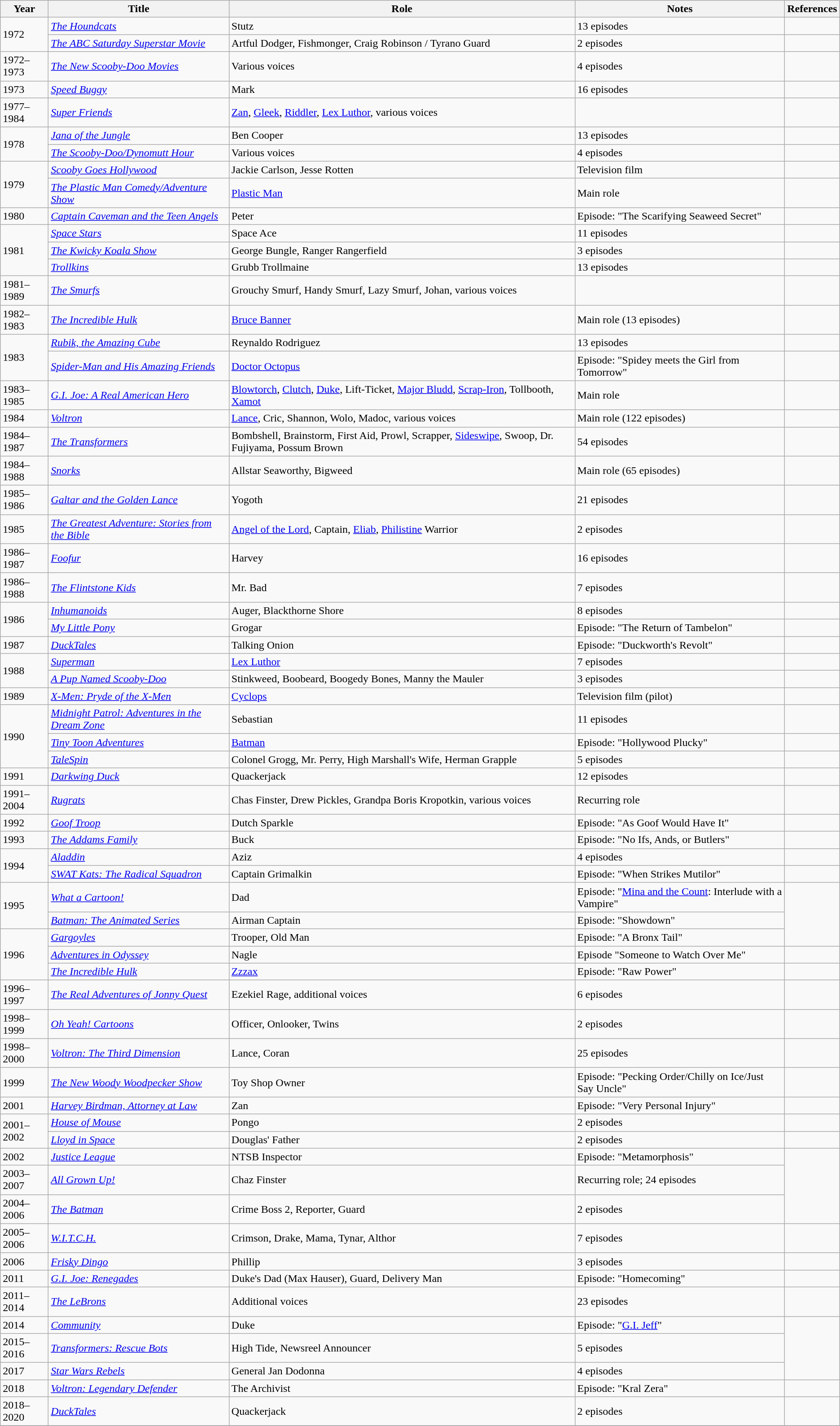<table class="wikitable sortable">
<tr>
<th>Year</th>
<th>Title</th>
<th>Role</th>
<th>Notes</th>
<th>References</th>
</tr>
<tr>
<td rowspan="2">1972</td>
<td><em><a href='#'>The Houndcats</a></em></td>
<td>Stutz</td>
<td>13 episodes</td>
<td></td>
</tr>
<tr>
<td><em><a href='#'>The ABC Saturday Superstar Movie</a></em></td>
<td>Artful Dodger, Fishmonger, Craig Robinson / Tyrano Guard</td>
<td>2 episodes</td>
<td></td>
</tr>
<tr>
<td>1972–1973</td>
<td><em><a href='#'>The New Scooby-Doo Movies</a></em></td>
<td>Various voices</td>
<td>4 episodes</td>
<td></td>
</tr>
<tr>
<td>1973</td>
<td><em><a href='#'>Speed Buggy</a></em></td>
<td>Mark</td>
<td>16 episodes</td>
<td></td>
</tr>
<tr>
<td>1977–1984</td>
<td><em><a href='#'>Super Friends</a></em></td>
<td><a href='#'>Zan</a>, <a href='#'>Gleek</a>, <a href='#'>Riddler</a>, <a href='#'>Lex Luthor</a>, various voices</td>
<td></td>
<td></td>
</tr>
<tr>
<td rowspan="2">1978</td>
<td><em><a href='#'>Jana of the Jungle</a></em></td>
<td>Ben Cooper</td>
<td>13 episodes</td>
<td></td>
</tr>
<tr>
<td><em><a href='#'>The Scooby-Doo/Dynomutt Hour</a></em></td>
<td>Various voices</td>
<td>4 episodes</td>
<td></td>
</tr>
<tr>
<td rowspan="2">1979</td>
<td><em><a href='#'>Scooby Goes Hollywood</a></em></td>
<td>Jackie Carlson, Jesse Rotten</td>
<td>Television film</td>
<td></td>
</tr>
<tr>
<td><em><a href='#'>The Plastic Man Comedy/Adventure Show</a></em></td>
<td><a href='#'>Plastic Man</a></td>
<td>Main role</td>
<td></td>
</tr>
<tr>
<td>1980</td>
<td><em><a href='#'>Captain Caveman and the Teen Angels</a></em></td>
<td>Peter</td>
<td>Episode: "The Scarifying Seaweed Secret"</td>
<td></td>
</tr>
<tr>
<td rowspan="3">1981</td>
<td><em><a href='#'>Space Stars</a></em></td>
<td>Space Ace</td>
<td>11 episodes</td>
<td></td>
</tr>
<tr>
<td><em><a href='#'>The Kwicky Koala Show</a></em></td>
<td>George Bungle, Ranger Rangerfield</td>
<td>3 episodes</td>
<td></td>
</tr>
<tr>
<td><em><a href='#'>Trollkins</a></em></td>
<td>Grubb Trollmaine</td>
<td>13 episodes</td>
<td></td>
</tr>
<tr>
<td>1981–1989</td>
<td><em><a href='#'>The Smurfs</a></em></td>
<td>Grouchy Smurf, Handy Smurf, Lazy Smurf, Johan, various voices</td>
<td></td>
<td></td>
</tr>
<tr>
<td>1982–1983</td>
<td><em><a href='#'>The Incredible Hulk</a></em></td>
<td><a href='#'>Bruce Banner</a></td>
<td>Main role (13 episodes)</td>
<td></td>
</tr>
<tr>
<td rowspan="2">1983</td>
<td><em><a href='#'>Rubik, the Amazing Cube</a></em></td>
<td>Reynaldo Rodriguez</td>
<td>13 episodes</td>
<td></td>
</tr>
<tr>
<td><em><a href='#'>Spider-Man and His Amazing Friends</a></em></td>
<td><a href='#'>Doctor Octopus</a></td>
<td>Episode: "Spidey meets the Girl from Tomorrow"</td>
<td></td>
</tr>
<tr>
<td>1983–1985</td>
<td><em><a href='#'>G.I. Joe: A Real American Hero</a></em></td>
<td><a href='#'>Blowtorch</a>, <a href='#'>Clutch</a>, <a href='#'>Duke</a>, Lift-Ticket, <a href='#'>Major Bludd</a>, <a href='#'>Scrap-Iron</a>, Tollbooth, <a href='#'>Xamot</a></td>
<td>Main role</td>
<td></td>
</tr>
<tr>
<td>1984</td>
<td><em><a href='#'>Voltron</a></em></td>
<td><a href='#'>Lance</a>, Cric, Shannon, Wolo, Madoc, various voices</td>
<td>Main role (122 episodes)</td>
<td></td>
</tr>
<tr>
<td>1984–1987</td>
<td><em><a href='#'>The Transformers</a></em></td>
<td>Bombshell, Brainstorm, First Aid, Prowl, Scrapper, <a href='#'>Sideswipe</a>, Swoop, Dr. Fujiyama, Possum Brown</td>
<td>54 episodes</td>
<td></td>
</tr>
<tr>
<td>1984–1988</td>
<td><em><a href='#'>Snorks</a></em></td>
<td>Allstar Seaworthy, Bigweed</td>
<td>Main role (65 episodes)</td>
<td></td>
</tr>
<tr>
<td>1985–1986</td>
<td><em><a href='#'>Galtar and the Golden Lance</a></em></td>
<td>Yogoth</td>
<td>21 episodes</td>
<td></td>
</tr>
<tr>
<td>1985</td>
<td><em><a href='#'>The Greatest Adventure: Stories from the Bible</a></em></td>
<td><a href='#'>Angel of the Lord</a>, Captain, <a href='#'>Eliab</a>, <a href='#'>Philistine</a> Warrior</td>
<td>2 episodes</td>
<td></td>
</tr>
<tr>
<td>1986–1987</td>
<td><em><a href='#'>Foofur</a></em></td>
<td>Harvey</td>
<td>16 episodes</td>
<td></td>
</tr>
<tr>
<td>1986–1988</td>
<td><em><a href='#'>The Flintstone Kids</a></em></td>
<td>Mr. Bad</td>
<td>7 episodes</td>
<td></td>
</tr>
<tr>
<td rowspan="2">1986</td>
<td><em><a href='#'>Inhumanoids</a></em></td>
<td>Auger, Blackthorne Shore</td>
<td>8 episodes</td>
<td></td>
</tr>
<tr>
<td><em><a href='#'>My Little Pony</a></em></td>
<td>Grogar</td>
<td>Episode: "The Return of Tambelon"</td>
<td></td>
</tr>
<tr>
<td>1987</td>
<td><em><a href='#'>DuckTales</a></em></td>
<td>Talking Onion</td>
<td>Episode: "Duckworth's Revolt"</td>
<td></td>
</tr>
<tr>
<td rowspan="2">1988</td>
<td><em><a href='#'>Superman</a></em></td>
<td><a href='#'>Lex Luthor</a></td>
<td>7 episodes</td>
<td></td>
</tr>
<tr>
<td><em><a href='#'>A Pup Named Scooby-Doo</a></em></td>
<td>Stinkweed, Boobeard, Boogedy Bones, Manny the Mauler</td>
<td>3 episodes</td>
<td></td>
</tr>
<tr>
<td>1989</td>
<td><em><a href='#'>X-Men: Pryde of the X-Men</a></em></td>
<td><a href='#'>Cyclops</a></td>
<td>Television film (pilot)</td>
<td></td>
</tr>
<tr>
<td rowspan="3">1990</td>
<td><em><a href='#'>Midnight Patrol: Adventures in the Dream Zone</a></em></td>
<td>Sebastian</td>
<td>11 episodes</td>
<td></td>
</tr>
<tr>
<td><em><a href='#'>Tiny Toon Adventures</a></em></td>
<td><a href='#'>Batman</a></td>
<td>Episode: "Hollywood Plucky"</td>
<td></td>
</tr>
<tr>
<td><em><a href='#'>TaleSpin</a></em></td>
<td>Colonel Grogg, Mr. Perry, High Marshall's Wife, Herman Grapple</td>
<td>5 episodes</td>
<td></td>
</tr>
<tr>
<td>1991</td>
<td><em><a href='#'>Darkwing Duck</a></em></td>
<td>Quackerjack</td>
<td>12 episodes</td>
<td></td>
</tr>
<tr>
<td>1991–2004</td>
<td><em><a href='#'>Rugrats</a></em></td>
<td>Chas Finster, Drew Pickles, Grandpa Boris Kropotkin, various voices</td>
<td>Recurring role</td>
<td></td>
</tr>
<tr>
<td>1992</td>
<td><em><a href='#'>Goof Troop</a></em></td>
<td>Dutch Sparkle</td>
<td>Episode: "As Goof Would Have It"</td>
<td></td>
</tr>
<tr>
<td>1993</td>
<td><em><a href='#'>The Addams Family</a></em></td>
<td>Buck</td>
<td>Episode: "No Ifs, Ands, or Butlers"</td>
<td></td>
</tr>
<tr>
<td rowspan="2">1994</td>
<td><em><a href='#'>Aladdin</a></em></td>
<td>Aziz</td>
<td>4 episodes</td>
<td></td>
</tr>
<tr>
<td><em><a href='#'>SWAT Kats: The Radical Squadron</a></em></td>
<td>Captain Grimalkin</td>
<td>Episode: "When Strikes Mutilor"</td>
<td></td>
</tr>
<tr>
<td rowspan="2">1995</td>
<td><em><a href='#'>What a Cartoon!</a></em></td>
<td>Dad</td>
<td>Episode: "<a href='#'>Mina and the Count</a>: Interlude with a Vampire"</td>
<td rowspan="3"></td>
</tr>
<tr>
<td><em><a href='#'>Batman: The Animated Series</a></em></td>
<td>Airman Captain</td>
<td>Episode: "Showdown"</td>
</tr>
<tr>
<td rowspan="3">1996</td>
<td><em><a href='#'>Gargoyles</a></em></td>
<td>Trooper, Old Man</td>
<td>Episode: "A Bronx Tail"</td>
</tr>
<tr>
<td><em><a href='#'>Adventures in Odyssey</a></em></td>
<td>Nagle</td>
<td>Episode "Someone to Watch Over Me"</td>
<td></td>
</tr>
<tr>
<td><em><a href='#'>The Incredible Hulk</a></em></td>
<td><a href='#'>Zzzax</a></td>
<td>Episode: "Raw Power"</td>
<td></td>
</tr>
<tr>
<td>1996–1997</td>
<td><em><a href='#'>The Real Adventures of Jonny Quest</a></em></td>
<td>Ezekiel Rage, additional voices</td>
<td>6 episodes</td>
<td></td>
</tr>
<tr>
<td>1998–1999</td>
<td><em><a href='#'>Oh Yeah! Cartoons</a></em></td>
<td>Officer, Onlooker, Twins</td>
<td>2 episodes</td>
<td></td>
</tr>
<tr>
<td>1998–2000</td>
<td><em><a href='#'>Voltron: The Third Dimension</a></em></td>
<td>Lance, Coran</td>
<td>25 episodes</td>
<td></td>
</tr>
<tr>
<td>1999</td>
<td><em><a href='#'>The New Woody Woodpecker Show</a></em></td>
<td>Toy Shop Owner</td>
<td>Episode: "Pecking Order/Chilly on Ice/Just Say Uncle"</td>
<td></td>
</tr>
<tr>
<td>2001</td>
<td><em><a href='#'>Harvey Birdman, Attorney at Law</a></em></td>
<td>Zan</td>
<td>Episode: "Very Personal Injury"</td>
<td></td>
</tr>
<tr>
<td rowspan="2">2001–2002</td>
<td><em><a href='#'>House of Mouse</a></em></td>
<td>Pongo</td>
<td>2 episodes</td>
<td></td>
</tr>
<tr>
<td><em><a href='#'>Lloyd in Space</a></em></td>
<td>Douglas' Father</td>
<td>2 episodes</td>
<td></td>
</tr>
<tr>
<td>2002</td>
<td><em><a href='#'>Justice League</a></em></td>
<td>NTSB Inspector</td>
<td>Episode: "Metamorphosis"</td>
<td rowspan="3"></td>
</tr>
<tr>
<td>2003–2007</td>
<td><em><a href='#'>All Grown Up!</a></em></td>
<td>Chaz Finster</td>
<td>Recurring role; 24 episodes</td>
</tr>
<tr>
<td>2004–2006</td>
<td><em><a href='#'>The Batman</a></em></td>
<td>Crime Boss 2, Reporter, Guard</td>
<td>2 episodes</td>
</tr>
<tr>
<td>2005–2006</td>
<td><em><a href='#'>W.I.T.C.H.</a></em></td>
<td>Crimson, Drake, Mama, Tynar, Althor</td>
<td>7 episodes</td>
<td></td>
</tr>
<tr>
<td>2006</td>
<td><em><a href='#'>Frisky Dingo</a></em></td>
<td>Phillip</td>
<td>3 episodes</td>
<td></td>
</tr>
<tr>
<td>2011</td>
<td><em><a href='#'>G.I. Joe: Renegades</a></em></td>
<td>Duke's Dad (Max Hauser), Guard, Delivery Man</td>
<td>Episode: "Homecoming"</td>
<td></td>
</tr>
<tr>
<td>2011–2014</td>
<td><em><a href='#'>The LeBrons</a></em></td>
<td>Additional voices</td>
<td>23 episodes</td>
<td></td>
</tr>
<tr>
<td>2014</td>
<td><em><a href='#'>Community</a></em></td>
<td>Duke</td>
<td>Episode: "<a href='#'>G.I. Jeff</a>"</td>
<td rowspan="3"></td>
</tr>
<tr>
<td>2015–2016</td>
<td><em><a href='#'>Transformers: Rescue Bots</a></em></td>
<td>High Tide, Newsreel Announcer</td>
<td>5 episodes</td>
</tr>
<tr>
<td>2017</td>
<td><em><a href='#'>Star Wars Rebels</a></em></td>
<td>General Jan Dodonna</td>
<td>4 episodes</td>
</tr>
<tr>
<td>2018</td>
<td><em><a href='#'>Voltron: Legendary Defender</a></em></td>
<td>The Archivist</td>
<td>Episode: "Kral Zera"</td>
<td></td>
</tr>
<tr>
<td>2018–2020</td>
<td><em><a href='#'>DuckTales</a></em></td>
<td>Quackerjack</td>
<td>2 episodes</td>
<td></td>
</tr>
<tr>
</tr>
</table>
